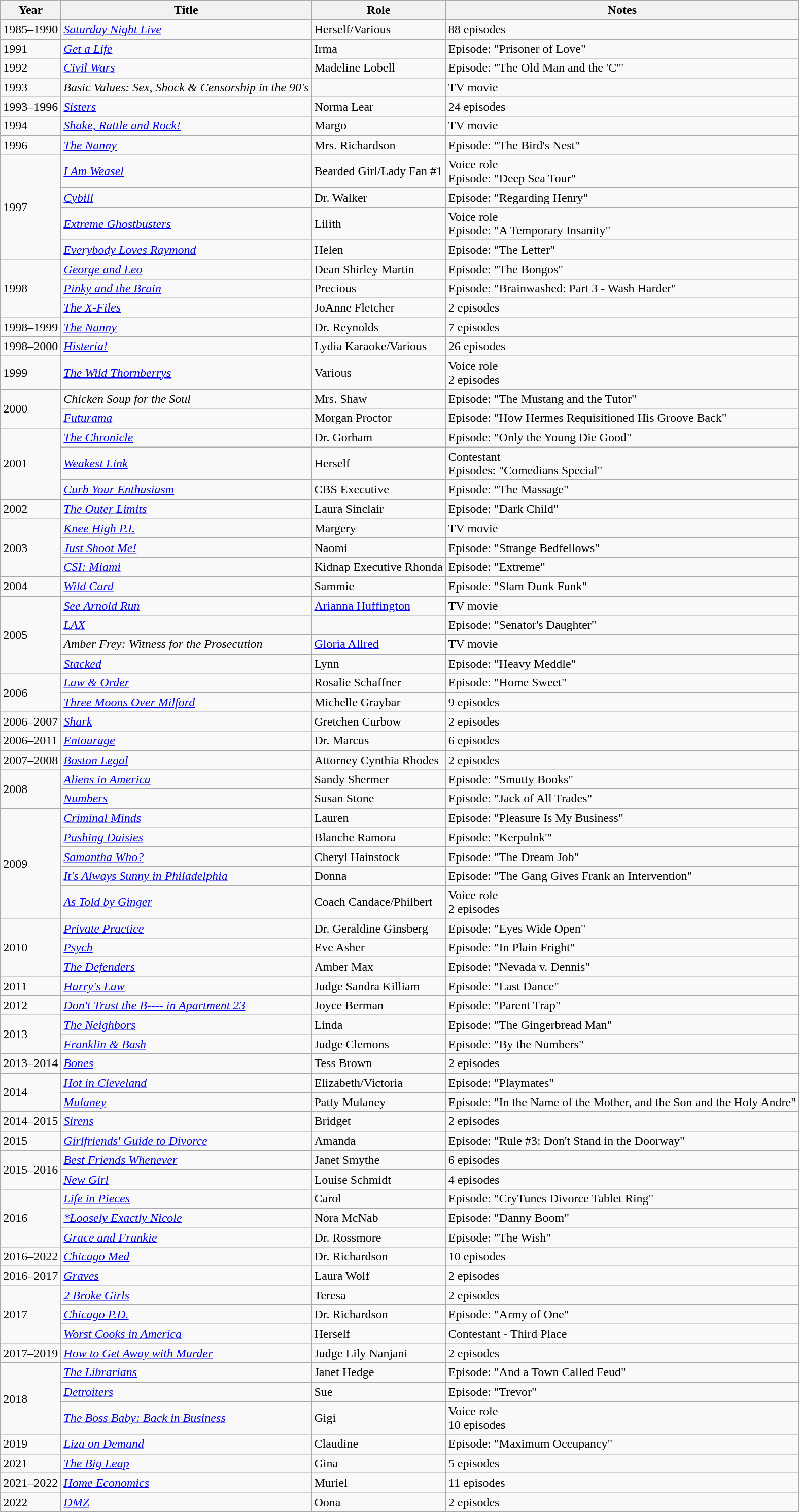<table class="wikitable">
<tr>
<th>Year</th>
<th>Title</th>
<th>Role</th>
<th>Notes</th>
</tr>
<tr>
<td>1985–1990</td>
<td><em><a href='#'>Saturday Night Live</a></em></td>
<td>Herself/Various</td>
<td>88 episodes</td>
</tr>
<tr>
<td>1991</td>
<td><em><a href='#'>Get a Life</a></em></td>
<td>Irma</td>
<td>Episode: "Prisoner of Love"</td>
</tr>
<tr>
<td>1992</td>
<td><em><a href='#'>Civil Wars</a></em></td>
<td>Madeline Lobell</td>
<td>Episode: "The Old Man and the 'C'"</td>
</tr>
<tr>
<td>1993</td>
<td><em>Basic Values: Sex, Shock & Censorship in the 90's</em></td>
<td></td>
<td>TV movie</td>
</tr>
<tr>
<td>1993–1996</td>
<td><a href='#'><em>Sisters</em></a></td>
<td>Norma Lear</td>
<td>24 episodes</td>
</tr>
<tr>
<td>1994</td>
<td><em><a href='#'>Shake, Rattle and Rock!</a></em></td>
<td>Margo</td>
<td>TV movie</td>
</tr>
<tr>
<td>1996</td>
<td><em><a href='#'>The Nanny</a></em></td>
<td>Mrs. Richardson</td>
<td>Episode: "The Bird's Nest"</td>
</tr>
<tr>
<td rowspan="4">1997</td>
<td><em><a href='#'>I Am Weasel</a></em></td>
<td>Bearded Girl/Lady Fan #1</td>
<td>Voice role<br>Episode: "Deep Sea Tour"</td>
</tr>
<tr>
<td><em><a href='#'>Cybill</a></em></td>
<td>Dr. Walker</td>
<td>Episode: "Regarding Henry"</td>
</tr>
<tr>
<td><em><a href='#'>Extreme Ghostbusters</a></em></td>
<td>Lilith</td>
<td>Voice role<br>Episode: "A Temporary Insanity"</td>
</tr>
<tr>
<td><em><a href='#'>Everybody Loves Raymond</a></em></td>
<td>Helen</td>
<td>Episode: "The Letter"</td>
</tr>
<tr>
<td rowspan="3">1998</td>
<td><em><a href='#'>George and Leo</a></em></td>
<td>Dean Shirley Martin</td>
<td>Episode: "The Bongos"</td>
</tr>
<tr>
<td><em><a href='#'>Pinky and the Brain</a></em></td>
<td>Precious</td>
<td>Episode: "Brainwashed: Part 3 - Wash Harder"</td>
</tr>
<tr>
<td><em><a href='#'>The X-Files</a></em></td>
<td>JoAnne Fletcher</td>
<td>2 episodes</td>
</tr>
<tr>
<td>1998–1999</td>
<td><em><a href='#'>The Nanny</a></em></td>
<td>Dr. Reynolds</td>
<td>7 episodes</td>
</tr>
<tr>
<td>1998–2000</td>
<td><em><a href='#'>Histeria!</a></em></td>
<td>Lydia Karaoke/Various</td>
<td>26 episodes</td>
</tr>
<tr>
<td>1999</td>
<td><em><a href='#'>The Wild Thornberrys</a></em></td>
<td>Various</td>
<td>Voice role<br>2 episodes</td>
</tr>
<tr>
<td rowspan="2">2000</td>
<td><em>Chicken Soup for the Soul</em></td>
<td>Mrs. Shaw</td>
<td>Episode: "The Mustang and the Tutor"</td>
</tr>
<tr>
<td><em><a href='#'>Futurama</a></em></td>
<td>Morgan Proctor</td>
<td>Episode: "How Hermes Requisitioned His Groove Back"</td>
</tr>
<tr>
<td rowspan="3">2001</td>
<td><em><a href='#'>The Chronicle</a></em></td>
<td>Dr. Gorham</td>
<td>Episode: "Only the Young Die Good"</td>
</tr>
<tr>
<td><em><a href='#'>Weakest Link</a></em></td>
<td>Herself</td>
<td>Contestant<br>Episodes: "Comedians Special"</td>
</tr>
<tr>
<td><em><a href='#'>Curb Your Enthusiasm</a></em></td>
<td>CBS Executive</td>
<td>Episode: "The Massage"</td>
</tr>
<tr>
<td>2002</td>
<td><em><a href='#'>The Outer Limits</a></em></td>
<td>Laura Sinclair</td>
<td>Episode: "Dark Child"</td>
</tr>
<tr>
<td rowspan="3">2003</td>
<td><em><a href='#'>Knee High P.I.</a></em></td>
<td>Margery</td>
<td>TV movie</td>
</tr>
<tr>
<td><em><a href='#'>Just Shoot Me!</a></em></td>
<td>Naomi</td>
<td>Episode: "Strange Bedfellows"</td>
</tr>
<tr>
<td><em><a href='#'>CSI: Miami</a></em></td>
<td>Kidnap Executive Rhonda</td>
<td>Episode: "Extreme"</td>
</tr>
<tr>
<td>2004</td>
<td><em><a href='#'>Wild Card</a></em></td>
<td>Sammie</td>
<td>Episode: "Slam Dunk Funk"</td>
</tr>
<tr>
<td rowspan="4">2005</td>
<td><em><a href='#'>See Arnold Run</a></em></td>
<td><a href='#'>Arianna Huffington</a></td>
<td>TV movie</td>
</tr>
<tr>
<td><em><a href='#'>LAX</a></em></td>
<td></td>
<td>Episode: "Senator's Daughter"</td>
</tr>
<tr>
<td><em>Amber Frey: Witness for the Prosecution</em></td>
<td><a href='#'>Gloria Allred</a></td>
<td>TV movie</td>
</tr>
<tr>
<td><em><a href='#'>Stacked</a></em></td>
<td>Lynn</td>
<td>Episode: "Heavy Meddle"</td>
</tr>
<tr>
<td rowspan="2">2006</td>
<td><em><a href='#'>Law & Order</a></em></td>
<td>Rosalie Schaffner</td>
<td>Episode: "Home Sweet"</td>
</tr>
<tr>
<td><em><a href='#'>Three Moons Over Milford</a></em></td>
<td>Michelle Graybar</td>
<td>9 episodes</td>
</tr>
<tr>
<td>2006–2007</td>
<td><em><a href='#'>Shark</a></em></td>
<td>Gretchen Curbow</td>
<td>2 episodes</td>
</tr>
<tr>
<td>2006–2011</td>
<td><em><a href='#'>Entourage</a></em></td>
<td>Dr. Marcus</td>
<td>6 episodes</td>
</tr>
<tr>
<td>2007–2008</td>
<td><em><a href='#'>Boston Legal</a></em></td>
<td>Attorney Cynthia Rhodes</td>
<td>2 episodes</td>
</tr>
<tr>
<td rowspan="2">2008</td>
<td><em><a href='#'>Aliens in America</a></em></td>
<td>Sandy Shermer</td>
<td>Episode: "Smutty Books"</td>
</tr>
<tr>
<td><em><a href='#'>Numbers</a></em></td>
<td>Susan Stone</td>
<td>Episode: "Jack of All Trades"</td>
</tr>
<tr>
<td rowspan="5">2009</td>
<td><em><a href='#'>Criminal Minds</a></em></td>
<td>Lauren</td>
<td>Episode: "Pleasure Is My Business"</td>
</tr>
<tr>
<td><em><a href='#'>Pushing Daisies</a></em></td>
<td>Blanche Ramora</td>
<td>Episode: "Kerpulnk'"</td>
</tr>
<tr>
<td><em><a href='#'>Samantha Who?</a></em></td>
<td>Cheryl Hainstock</td>
<td>Episode: "The Dream Job"</td>
</tr>
<tr>
<td><em><a href='#'>It's Always Sunny in Philadelphia</a></em></td>
<td>Donna</td>
<td>Episode: "The Gang Gives Frank an Intervention"</td>
</tr>
<tr>
<td><em><a href='#'>As Told by Ginger</a></em></td>
<td>Coach Candace/Philbert</td>
<td>Voice role<br>2 episodes</td>
</tr>
<tr>
<td rowspan="3">2010</td>
<td><em><a href='#'>Private Practice</a></em></td>
<td>Dr. Geraldine Ginsberg</td>
<td>Episode: "Eyes Wide Open"</td>
</tr>
<tr>
<td><em><a href='#'>Psych</a></em></td>
<td>Eve Asher</td>
<td>Episode: "In Plain Fright"</td>
</tr>
<tr>
<td><em><a href='#'>The Defenders</a></em></td>
<td>Amber Max</td>
<td>Episode: "Nevada v. Dennis"</td>
</tr>
<tr>
<td>2011</td>
<td><em><a href='#'>Harry's Law</a></em></td>
<td>Judge Sandra Killiam</td>
<td>Episode: "Last Dance"</td>
</tr>
<tr>
<td>2012</td>
<td><em><a href='#'>Don't Trust the B---- in Apartment 23</a></em></td>
<td>Joyce Berman</td>
<td>Episode: "Parent Trap"</td>
</tr>
<tr>
<td rowspan="2">2013</td>
<td><em><a href='#'>The Neighbors</a></em></td>
<td>Linda</td>
<td>Episode: "The Gingerbread Man"</td>
</tr>
<tr>
<td><em><a href='#'>Franklin & Bash</a></em></td>
<td>Judge Clemons</td>
<td>Episode: "By the Numbers"</td>
</tr>
<tr>
<td>2013–2014</td>
<td><em><a href='#'>Bones</a></em></td>
<td>Tess Brown</td>
<td>2 episodes</td>
</tr>
<tr>
<td rowspan="2">2014</td>
<td><em><a href='#'>Hot in Cleveland</a></em></td>
<td>Elizabeth/Victoria</td>
<td>Episode: "Playmates"</td>
</tr>
<tr>
<td><em><a href='#'>Mulaney</a></em></td>
<td>Patty Mulaney</td>
<td>Episode: "In the Name of the Mother, and the Son and the Holy Andre"</td>
</tr>
<tr>
<td>2014–2015</td>
<td><em><a href='#'>Sirens</a></em></td>
<td>Bridget</td>
<td>2 episodes</td>
</tr>
<tr>
<td>2015</td>
<td><em><a href='#'>Girlfriends' Guide to Divorce</a></em></td>
<td>Amanda</td>
<td>Episode: "Rule #3: Don't Stand in the Doorway"</td>
</tr>
<tr>
<td rowspan="2">2015–2016</td>
<td><em><a href='#'>Best Friends Whenever</a></em></td>
<td>Janet Smythe</td>
<td>6 episodes</td>
</tr>
<tr>
<td><em><a href='#'>New Girl</a></em></td>
<td>Louise Schmidt</td>
<td>4 episodes</td>
</tr>
<tr>
<td rowspan="3">2016</td>
<td><em><a href='#'>Life in Pieces</a></em></td>
<td>Carol</td>
<td>Episode: "CryTunes Divorce Tablet Ring"</td>
</tr>
<tr>
<td><a href='#'><em>*Loosely Exactly Nicole</em></a></td>
<td>Nora McNab</td>
<td>Episode: "Danny Boom"</td>
</tr>
<tr>
<td><em><a href='#'>Grace and Frankie</a></em></td>
<td>Dr. Rossmore</td>
<td>Episode: "The Wish"</td>
</tr>
<tr>
<td>2016–2022</td>
<td><em><a href='#'>Chicago Med</a></em></td>
<td>Dr. Richardson</td>
<td>10 episodes</td>
</tr>
<tr>
<td>2016–2017</td>
<td><em><a href='#'>Graves</a></em></td>
<td>Laura Wolf</td>
<td>2 episodes</td>
</tr>
<tr>
<td rowspan="3">2017</td>
<td><em><a href='#'>2 Broke Girls</a></em></td>
<td>Teresa</td>
<td>2 episodes</td>
</tr>
<tr>
<td><em><a href='#'>Chicago P.D.</a></em></td>
<td>Dr. Richardson</td>
<td>Episode: "Army of One"</td>
</tr>
<tr>
<td><em><a href='#'>Worst Cooks in America</a></em></td>
<td>Herself</td>
<td>Contestant - Third Place</td>
</tr>
<tr>
<td>2017–2019</td>
<td><em><a href='#'>How to Get Away with Murder</a></em></td>
<td>Judge Lily Nanjani</td>
<td>2 episodes</td>
</tr>
<tr>
<td rowspan="3">2018</td>
<td><em><a href='#'>The Librarians</a></em></td>
<td>Janet Hedge</td>
<td>Episode: "And a Town Called Feud"</td>
</tr>
<tr>
<td><em><a href='#'>Detroiters</a></em></td>
<td>Sue</td>
<td>Episode: "Trevor"</td>
</tr>
<tr>
<td><em><a href='#'>The Boss Baby: Back in Business</a></em></td>
<td>Gigi</td>
<td>Voice role<br>10 episodes</td>
</tr>
<tr>
<td>2019</td>
<td><em><a href='#'>Liza on Demand</a></em></td>
<td>Claudine</td>
<td>Episode: "Maximum Occupancy"</td>
</tr>
<tr>
<td>2021</td>
<td><em><a href='#'>The Big Leap</a></em></td>
<td>Gina</td>
<td>5 episodes</td>
</tr>
<tr>
<td>2021–2022</td>
<td><em><a href='#'>Home Economics</a></em></td>
<td>Muriel</td>
<td>11 episodes</td>
</tr>
<tr>
<td>2022</td>
<td><em><a href='#'>DMZ</a></em></td>
<td>Oona</td>
<td>2 episodes</td>
</tr>
</table>
